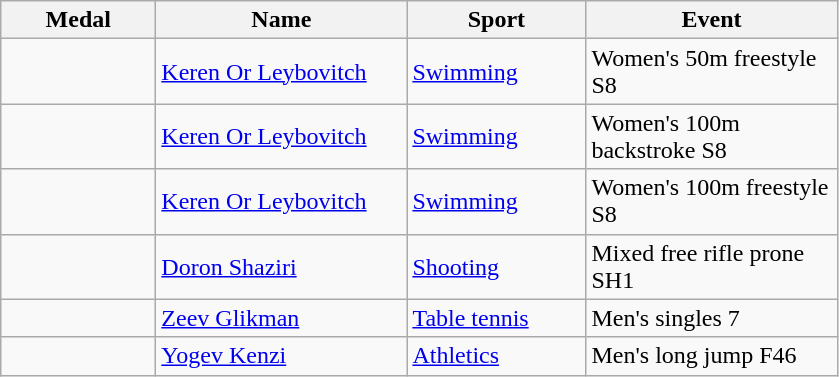<table class="wikitable">
<tr>
<th style="width:6em">Medal</th>
<th style="width:10em">Name</th>
<th style="width:7em">Sport</th>
<th style="width:10em">Event</th>
</tr>
<tr>
<td></td>
<td><a href='#'>Keren Or Leybovitch</a></td>
<td><a href='#'>Swimming</a></td>
<td>Women's 50m freestyle S8</td>
</tr>
<tr>
<td></td>
<td><a href='#'>Keren Or Leybovitch</a></td>
<td><a href='#'>Swimming</a></td>
<td>Women's 100m backstroke S8</td>
</tr>
<tr>
<td></td>
<td><a href='#'>Keren Or Leybovitch</a></td>
<td><a href='#'>Swimming</a></td>
<td>Women's 100m freestyle S8</td>
</tr>
<tr>
<td></td>
<td><a href='#'>Doron Shaziri</a></td>
<td><a href='#'>Shooting</a></td>
<td>Mixed free rifle prone SH1</td>
</tr>
<tr>
<td></td>
<td><a href='#'>Zeev Glikman</a></td>
<td><a href='#'>Table tennis</a></td>
<td>Men's singles 7</td>
</tr>
<tr>
<td></td>
<td><a href='#'>Yogev Kenzi</a></td>
<td><a href='#'>Athletics</a></td>
<td>Men's long jump F46</td>
</tr>
</table>
